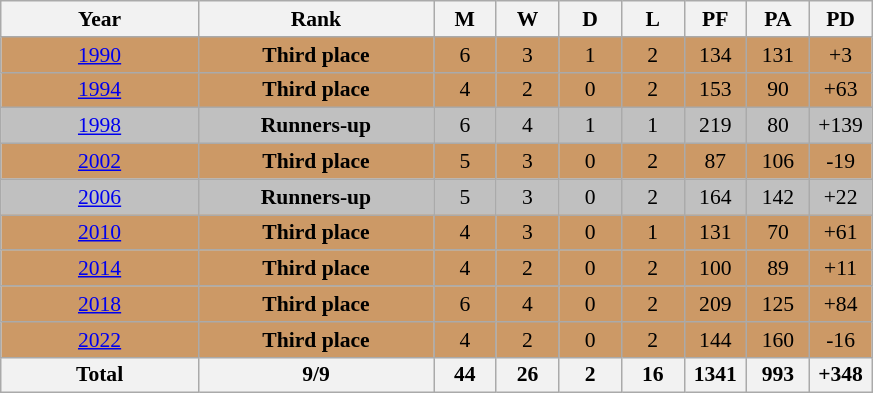<table class="wikitable" style="text-align: center;font-size:90%;">
<tr>
<th width=125>Year</th>
<th width=150>Rank</th>
<th width=35>M</th>
<th width=35>W</th>
<th width=35>D</th>
<th width=35>L</th>
<th width=35>PF</th>
<th width=35>PA</th>
<th width=35>PD</th>
</tr>
<tr bgcolor=#cc9966>
<td> <a href='#'>1990</a></td>
<td><strong>Third place</strong></td>
<td>6</td>
<td>3</td>
<td>1</td>
<td>2</td>
<td>134</td>
<td>131</td>
<td>+3</td>
</tr>
<tr bgcolor=#cc9966>
<td> <a href='#'>1994</a></td>
<td><strong>Third place</strong></td>
<td>4</td>
<td>2</td>
<td>0</td>
<td>2</td>
<td>153</td>
<td>90</td>
<td>+63</td>
</tr>
<tr bgcolor=silver>
<td> <a href='#'>1998</a></td>
<td><strong>Runners-up</strong></td>
<td>6</td>
<td>4</td>
<td>1</td>
<td>1</td>
<td>219</td>
<td>80</td>
<td>+139</td>
</tr>
<tr bgcolor=#cc9966>
<td> <a href='#'>2002</a></td>
<td><strong>Third place</strong></td>
<td>5</td>
<td>3</td>
<td>0</td>
<td>2</td>
<td>87</td>
<td>106</td>
<td>-19</td>
</tr>
<tr bgcolor=silver>
<td> <a href='#'>2006</a></td>
<td><strong>Runners-up</strong></td>
<td>5</td>
<td>3</td>
<td>0</td>
<td>2</td>
<td>164</td>
<td>142</td>
<td>+22</td>
</tr>
<tr bgcolor=#cc9966>
<td> <a href='#'>2010</a></td>
<td><strong>Third place</strong></td>
<td>4</td>
<td>3</td>
<td>0</td>
<td>1</td>
<td>131</td>
<td>70</td>
<td>+61</td>
</tr>
<tr bgcolor=#cc9966>
<td> <a href='#'>2014</a></td>
<td><strong>Third place</strong></td>
<td>4</td>
<td>2</td>
<td>0</td>
<td>2</td>
<td>100</td>
<td>89</td>
<td>+11</td>
</tr>
<tr bgcolor=#cc9966>
<td> <a href='#'>2018</a></td>
<td><strong>Third place</strong></td>
<td>6</td>
<td>4</td>
<td>0</td>
<td>2</td>
<td>209</td>
<td>125</td>
<td>+84</td>
</tr>
<tr bgcolor=#cc9966>
<td> <a href='#'>2022</a></td>
<td><strong>Third place</strong></td>
<td>4</td>
<td>2</td>
<td>0</td>
<td>2</td>
<td>144</td>
<td>160</td>
<td>-16</td>
</tr>
<tr>
<th>Total</th>
<th>9/9</th>
<th>44</th>
<th>26</th>
<th>2</th>
<th>16</th>
<th>1341</th>
<th>993</th>
<th>+348</th>
</tr>
</table>
